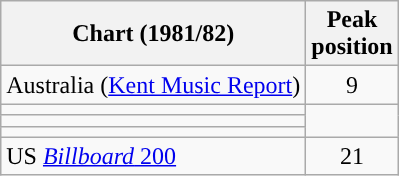<table class="wikitable">
<tr>
<th scope="col">Chart (1981/82)</th>
<th>Peak<br>position</th>
</tr>
<tr>
<td>Australia (<a href='#'>Kent Music Report</a>)</td>
<td style="text-align:center;">9</td>
</tr>
<tr>
<td></td>
</tr>
<tr>
<td></td>
</tr>
<tr>
<td></td>
</tr>
<tr>
<td>US <a href='#'><em>Billboard</em> 200</a></td>
<td style="text-align:center;">21</td>
</tr>
</table>
